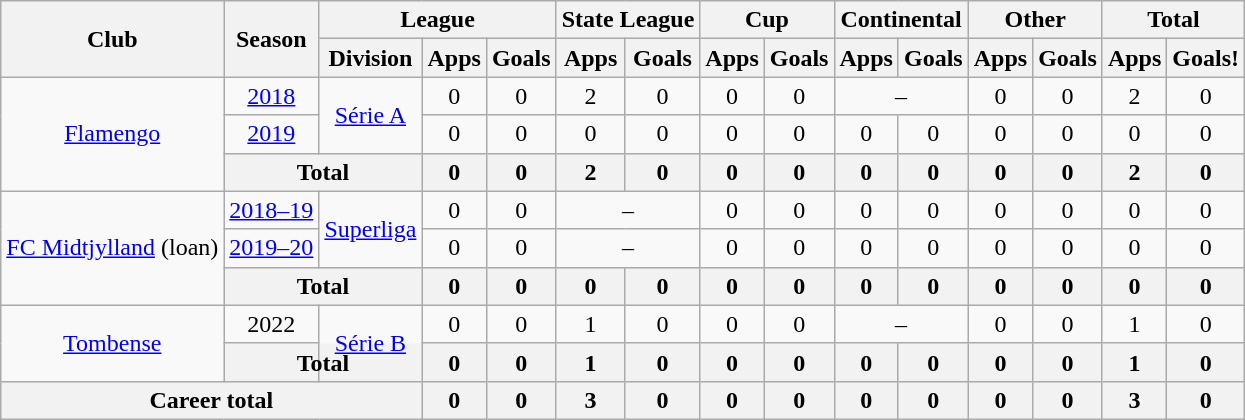<table class="wikitable" style="text-align: center">
<tr>
<th rowspan="2">Club</th>
<th rowspan="2">Season</th>
<th colspan="3">League</th>
<th colspan="2">State League</th>
<th colspan="2">Cup</th>
<th colspan="2">Continental</th>
<th colspan="2">Other</th>
<th colspan="2">Total</th>
</tr>
<tr>
<th>Division</th>
<th>Apps</th>
<th>Goals</th>
<th>Apps</th>
<th>Goals</th>
<th>Apps</th>
<th>Goals</th>
<th>Apps</th>
<th>Goals</th>
<th>Apps</th>
<th>Goals</th>
<th>Apps</th>
<th>Goals!</th>
</tr>
<tr>
<td rowspan="3" valign="center"><a href='#'>Flamengo</a></td>
<td><a href='#'>2018</a></td>
<td rowspan="2" valign="center"><a href='#'>Série A</a></td>
<td>0</td>
<td>0</td>
<td>2</td>
<td>0</td>
<td>0</td>
<td>0</td>
<td colspan="2">–</td>
<td>0</td>
<td>0</td>
<td>2</td>
<td>0</td>
</tr>
<tr>
<td><a href='#'>2019</a></td>
<td>0</td>
<td>0</td>
<td>0</td>
<td>0</td>
<td>0</td>
<td>0</td>
<td>0</td>
<td>0</td>
<td>0</td>
<td>0</td>
<td>0</td>
<td>0</td>
</tr>
<tr>
<th colspan="2"><strong>Total</strong></th>
<th>0</th>
<th>0</th>
<th>2</th>
<th>0</th>
<th>0</th>
<th>0</th>
<th>0</th>
<th>0</th>
<th>0</th>
<th>0</th>
<th>2</th>
<th>0</th>
</tr>
<tr>
<td rowspan="3" valign="center"><a href='#'>FC Midtjylland</a> (loan)</td>
<td><a href='#'>2018–19</a></td>
<td rowspan="2" valign="center"><a href='#'>Superliga</a></td>
<td>0</td>
<td>0</td>
<td colspan="2">–</td>
<td>0</td>
<td>0</td>
<td>0</td>
<td>0</td>
<td>0</td>
<td>0</td>
<td>0</td>
<td>0</td>
</tr>
<tr>
<td><a href='#'>2019–20</a></td>
<td>0</td>
<td>0</td>
<td colspan="2">–</td>
<td>0</td>
<td>0</td>
<td>0</td>
<td>0</td>
<td>0</td>
<td>0</td>
<td>0</td>
<td>0</td>
</tr>
<tr>
<th colspan="2"><strong>Total</strong></th>
<th>0</th>
<th>0</th>
<th>0</th>
<th>0</th>
<th>0</th>
<th>0</th>
<th>0</th>
<th>0</th>
<th>0</th>
<th>0</th>
<th>0</th>
<th>0</th>
</tr>
<tr>
<td rowspan="2" valign="center"><a href='#'>Tombense</a></td>
<td>2022</td>
<td rowspan="2" valign="center"><a href='#'>Série B</a></td>
<td>0</td>
<td>0</td>
<td>1</td>
<td>0</td>
<td>0</td>
<td>0</td>
<td colspan="2">–</td>
<td>0</td>
<td>0</td>
<td>1</td>
<td>0</td>
</tr>
<tr>
<th colspan="2"><strong>Total</strong></th>
<th>0</th>
<th>0</th>
<th>1</th>
<th>0</th>
<th>0</th>
<th>0</th>
<th>0</th>
<th>0</th>
<th>0</th>
<th>0</th>
<th>1</th>
<th>0</th>
</tr>
<tr>
<th colspan="3"><strong>Career total</strong></th>
<th>0</th>
<th>0</th>
<th>3</th>
<th>0</th>
<th>0</th>
<th>0</th>
<th>0</th>
<th>0</th>
<th>0</th>
<th>0</th>
<th>3</th>
<th>0</th>
</tr>
</table>
